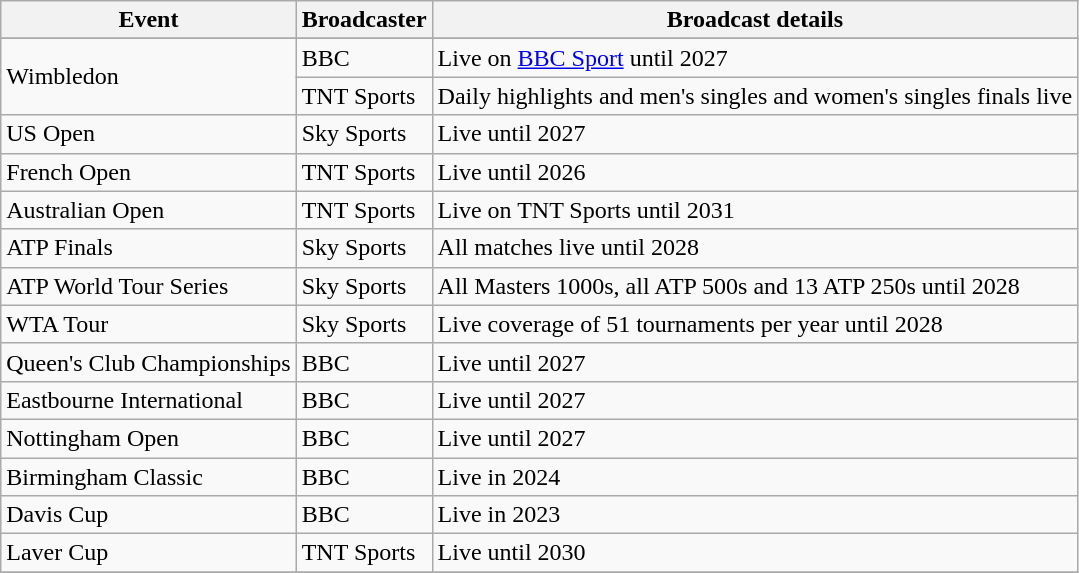<table class="wikitable sortable collapsible">
<tr>
<th>Event</th>
<th>Broadcaster</th>
<th>Broadcast details</th>
</tr>
<tr>
</tr>
<tr>
<td rowspan=2>Wimbledon</td>
<td>BBC</td>
<td>Live on <a href='#'>BBC Sport</a> until 2027</td>
</tr>
<tr>
<td>TNT Sports</td>
<td>Daily highlights and men's singles and women's singles finals live</td>
</tr>
<tr>
<td>US Open</td>
<td>Sky Sports</td>
<td>Live until 2027</td>
</tr>
<tr>
<td>French Open</td>
<td>TNT Sports</td>
<td>Live until 2026</td>
</tr>
<tr>
<td>Australian Open</td>
<td>TNT Sports</td>
<td>Live on TNT Sports until 2031</td>
</tr>
<tr>
<td>ATP Finals</td>
<td>Sky Sports</td>
<td>All matches live until 2028</td>
</tr>
<tr>
<td>ATP World Tour Series</td>
<td>Sky Sports</td>
<td>All Masters 1000s, all ATP 500s and 13 ATP 250s until 2028</td>
</tr>
<tr>
<td>WTA Tour</td>
<td>Sky Sports</td>
<td>Live coverage of 51 tournaments per year until 2028</td>
</tr>
<tr>
<td>Queen's Club Championships</td>
<td>BBC</td>
<td>Live until 2027</td>
</tr>
<tr>
<td>Eastbourne International</td>
<td>BBC</td>
<td>Live until 2027</td>
</tr>
<tr>
<td>Nottingham Open</td>
<td>BBC</td>
<td>Live until 2027</td>
</tr>
<tr>
<td>Birmingham Classic</td>
<td>BBC</td>
<td>Live in 2024</td>
</tr>
<tr>
<td>Davis Cup</td>
<td>BBC</td>
<td>Live in 2023</td>
</tr>
<tr>
<td>Laver Cup</td>
<td>TNT Sports</td>
<td>Live until 2030</td>
</tr>
<tr>
</tr>
</table>
